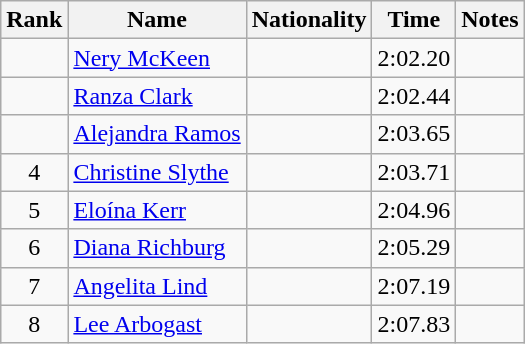<table class="wikitable sortable" style="text-align:center">
<tr>
<th>Rank</th>
<th>Name</th>
<th>Nationality</th>
<th>Time</th>
<th>Notes</th>
</tr>
<tr>
<td></td>
<td align=left><a href='#'>Nery McKeen</a></td>
<td align=left></td>
<td>2:02.20</td>
<td></td>
</tr>
<tr>
<td></td>
<td align=left><a href='#'>Ranza Clark</a></td>
<td align=left></td>
<td>2:02.44</td>
<td></td>
</tr>
<tr>
<td></td>
<td align=left><a href='#'>Alejandra Ramos</a></td>
<td align=left></td>
<td>2:03.65</td>
<td></td>
</tr>
<tr>
<td>4</td>
<td align=left><a href='#'>Christine Slythe</a></td>
<td align=left></td>
<td>2:03.71</td>
<td></td>
</tr>
<tr>
<td>5</td>
<td align=left><a href='#'>Eloína Kerr</a></td>
<td align=left></td>
<td>2:04.96</td>
<td></td>
</tr>
<tr>
<td>6</td>
<td align=left><a href='#'>Diana Richburg</a></td>
<td align=left></td>
<td>2:05.29</td>
<td></td>
</tr>
<tr>
<td>7</td>
<td align=left><a href='#'>Angelita Lind</a></td>
<td align=left></td>
<td>2:07.19</td>
<td></td>
</tr>
<tr>
<td>8</td>
<td align=left><a href='#'>Lee Arbogast</a></td>
<td align=left></td>
<td>2:07.83</td>
<td></td>
</tr>
</table>
